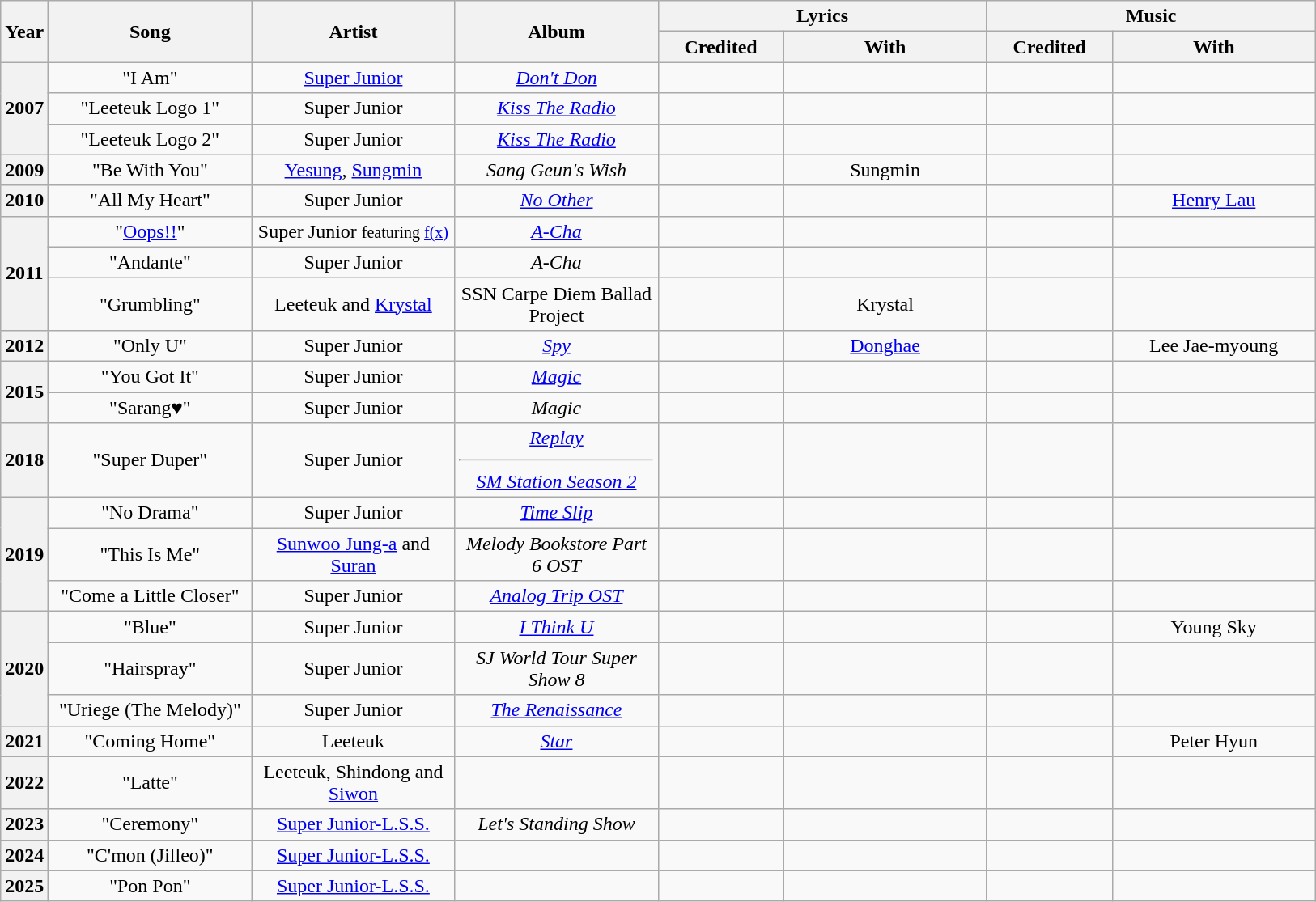<table class="wikitable" style="text-align:center;">
<tr>
<th rowspan="2" style="width:2em;">Year</th>
<th rowspan="2" style="width:10em;">Song</th>
<th rowspan="2" style="width:10em;">Artist</th>
<th rowspan="2" style="width:10em;">Album</th>
<th colspan="2" style="width:16em;">Lyrics</th>
<th colspan="2" style="width:16em;">Music</th>
</tr>
<tr>
<th style="width:6em;">Credited</th>
<th style="width:10em;">With</th>
<th style="width:6em;">Credited</th>
<th style="width:10em;">With</th>
</tr>
<tr>
<th rowspan="3">2007</th>
<td>"I Am"</td>
<td><a href='#'>Super Junior</a></td>
<td><em><a href='#'>Don't Don</a></em></td>
<td></td>
<td></td>
<td></td>
<td></td>
</tr>
<tr>
<td>"Leeteuk Logo 1"</td>
<td>Super Junior</td>
<td><em><a href='#'>Kiss The Radio</a></em></td>
<td></td>
<td></td>
<td></td>
<td></td>
</tr>
<tr>
<td>"Leeteuk Logo 2"</td>
<td>Super Junior</td>
<td><em><a href='#'>Kiss The Radio</a></em></td>
<td></td>
<td></td>
<td></td>
<td></td>
</tr>
<tr>
<th>2009</th>
<td>"Be With You"</td>
<td><a href='#'>Yesung</a>, <a href='#'>Sungmin</a></td>
<td><em>Sang Geun's Wish</em></td>
<td></td>
<td>Sungmin</td>
<td></td>
<td></td>
</tr>
<tr>
<th>2010</th>
<td>"All My Heart"</td>
<td>Super Junior</td>
<td><em><a href='#'>No Other</a></em></td>
<td></td>
<td></td>
<td></td>
<td><a href='#'>Henry Lau</a></td>
</tr>
<tr>
<th rowspan="3">2011</th>
<td>"<a href='#'>Oops!!</a>"</td>
<td>Super Junior <small>featuring <a href='#'>f(x)</a></small></td>
<td><em><a href='#'>A-Cha</a></em></td>
<td></td>
<td></td>
<td></td>
<td></td>
</tr>
<tr>
<td>"Andante"</td>
<td>Super Junior</td>
<td><em>A-Cha</em></td>
<td></td>
<td></td>
<td></td>
<td></td>
</tr>
<tr>
<td>"Grumbling"</td>
<td>Leeteuk and <a href='#'>Krystal</a></td>
<td>SSN Carpe Diem Ballad Project</td>
<td></td>
<td>Krystal</td>
<td></td>
<td></td>
</tr>
<tr>
<th>2012</th>
<td>"Only U"</td>
<td>Super Junior</td>
<td><em><a href='#'>Spy</a></em></td>
<td></td>
<td><a href='#'>Donghae</a></td>
<td></td>
<td>Lee Jae-myoung</td>
</tr>
<tr>
<th rowspan=2>2015</th>
<td>"You Got It"</td>
<td>Super Junior</td>
<td><em><a href='#'>Magic</a></em></td>
<td></td>
<td></td>
<td></td>
<td></td>
</tr>
<tr>
<td>"Sarang♥"</td>
<td>Super Junior</td>
<td><em>Magic</em></td>
<td></td>
<td></td>
<td></td>
<td></td>
</tr>
<tr>
<th>2018</th>
<td>"Super Duper"</td>
<td>Super Junior</td>
<td><em><a href='#'>Replay</a></em><hr><em><a href='#'>SM Station Season 2</a></em></td>
<td></td>
<td></td>
<td></td>
<td></td>
</tr>
<tr>
<th rowspan="3">2019</th>
<td>"No Drama"</td>
<td>Super Junior</td>
<td><em><a href='#'>Time Slip</a></em></td>
<td></td>
<td></td>
<td></td>
<td></td>
</tr>
<tr>
<td>"This Is Me"</td>
<td><a href='#'>Sunwoo Jung-a</a> and <a href='#'>Suran</a></td>
<td><em>Melody Bookstore Part 6 OST</em></td>
<td></td>
<td></td>
<td></td>
<td></td>
</tr>
<tr>
<td>"Come a Little Closer"</td>
<td>Super Junior</td>
<td><em><a href='#'>Analog Trip OST</a></em></td>
<td></td>
<td></td>
<td></td>
<td></td>
</tr>
<tr>
<th rowspan="3">2020</th>
<td>"Blue"</td>
<td>Super Junior</td>
<td><em><a href='#'>I Think U</a></em></td>
<td></td>
<td></td>
<td></td>
<td>Young Sky</td>
</tr>
<tr>
<td>"Hairspray"</td>
<td>Super Junior</td>
<td><em>SJ World Tour Super Show 8</em></td>
<td></td>
<td></td>
<td></td>
<td></td>
</tr>
<tr>
<td>"Uriege (The Melody)"</td>
<td>Super Junior</td>
<td><em><a href='#'>The Renaissance</a></em></td>
<td></td>
<td></td>
<td></td>
<td></td>
</tr>
<tr>
<th>2021</th>
<td>"Coming Home"</td>
<td>Leeteuk</td>
<td><em><a href='#'>Star</a></em></td>
<td></td>
<td></td>
<td></td>
<td>Peter Hyun</td>
</tr>
<tr>
<th>2022</th>
<td>"Latte"</td>
<td>Leeteuk, Shindong and <a href='#'>Siwon</a></td>
<td></td>
<td></td>
<td></td>
<td></td>
<td></td>
</tr>
<tr>
<th>2023</th>
<td>"Ceremony"</td>
<td><a href='#'>Super Junior-L.S.S.</a></td>
<td><em>Let's Standing Show</em></td>
<td></td>
<td></td>
<td></td>
<td></td>
</tr>
<tr>
<th>2024</th>
<td>"C'mon (Jilleo)"</td>
<td><a href='#'>Super Junior-L.S.S.</a></td>
<td></td>
<td></td>
<td></td>
<td></td>
<td></td>
</tr>
<tr>
<th>2025</th>
<td>"Pon Pon"</td>
<td><a href='#'>Super Junior-L.S.S.</a></td>
<td></td>
<td></td>
<td></td>
<td></td>
<td></td>
</tr>
</table>
